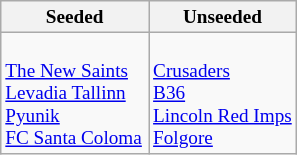<table class="wikitable" style="font-size:80%">
<tr>
<th width=50%>Seeded</th>
<th width=50%>Unseeded</th>
</tr>
<tr>
<td valign=top><br> <a href='#'>The New Saints</a><br>
 <a href='#'>Levadia Tallinn</a><br>
 <a href='#'>Pyunik</a><br>
 <a href='#'>FC Santa Coloma</a></td>
<td valign=top><br> <a href='#'>Crusaders</a><br>
 <a href='#'>B36</a><br>
 <a href='#'>Lincoln Red Imps</a><br>
 <a href='#'>Folgore</a></td>
</tr>
</table>
